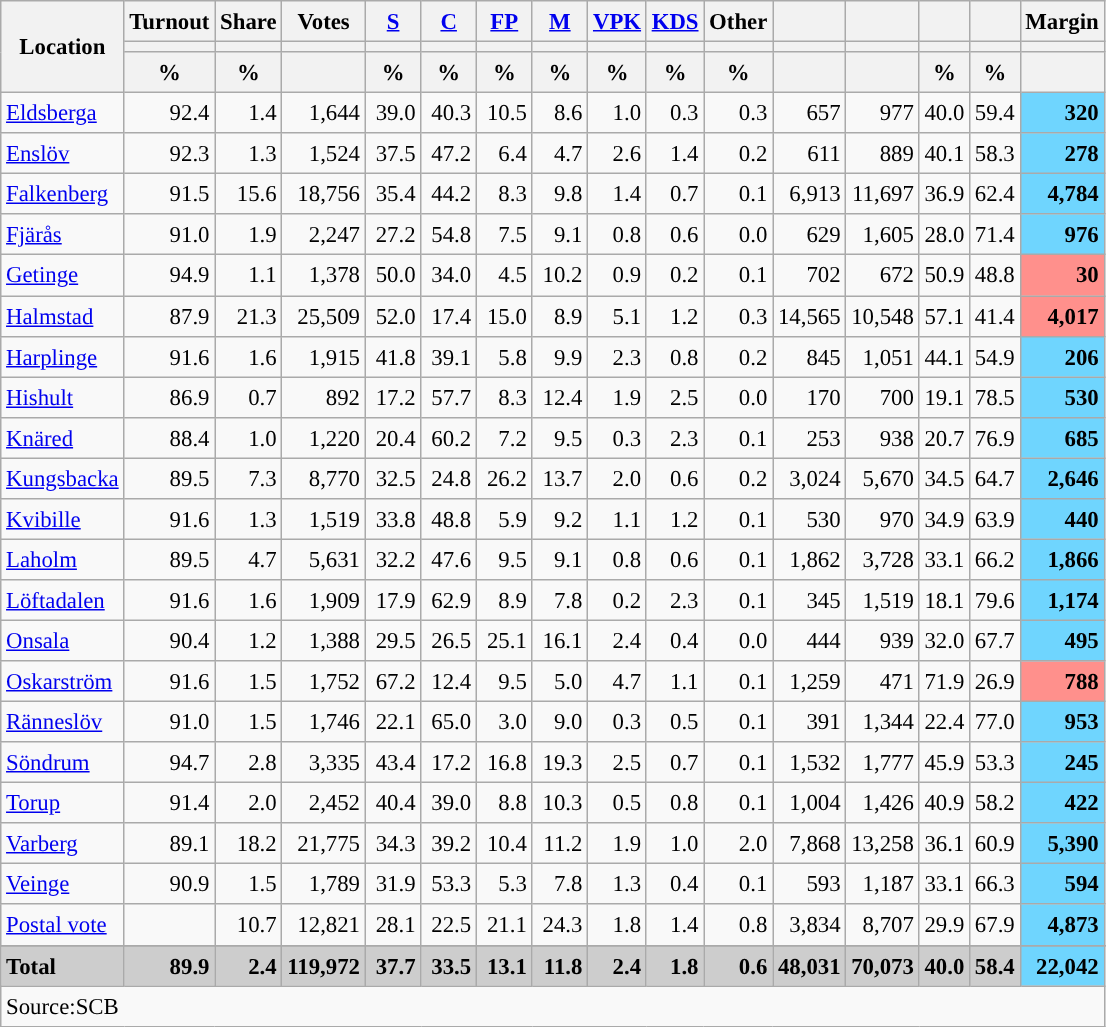<table class="wikitable sortable" style="text-align:right; font-size:95%; line-height:20px;">
<tr>
<th rowspan="3">Location</th>
<th>Turnout</th>
<th>Share</th>
<th>Votes</th>
<th width="30px" class="unsortable"><a href='#'>S</a></th>
<th width="30px" class="unsortable"><a href='#'>C</a></th>
<th width="30px" class="unsortable"><a href='#'>FP</a></th>
<th width="30px" class="unsortable"><a href='#'>M</a></th>
<th width="30px" class="unsortable"><a href='#'>VPK</a></th>
<th width="30px" class="unsortable"><a href='#'>KDS</a></th>
<th width="30px" class="unsortable">Other</th>
<th></th>
<th></th>
<th></th>
<th></th>
<th>Margin</th>
</tr>
<tr>
<th></th>
<th></th>
<th></th>
<th style="background:"></th>
<th style="background:"></th>
<th style="background:"></th>
<th style="background:"></th>
<th style="background:"></th>
<th style="background:"></th>
<th style="background:"></th>
<th style="background:"></th>
<th style="background:"></th>
<th style="background:"></th>
<th style="background:"></th>
<th></th>
</tr>
<tr>
<th data-sort-type="number">%</th>
<th data-sort-type="number">%</th>
<th></th>
<th data-sort-type="number">%</th>
<th data-sort-type="number">%</th>
<th data-sort-type="number">%</th>
<th data-sort-type="number">%</th>
<th data-sort-type="number">%</th>
<th data-sort-type="number">%</th>
<th data-sort-type="number">%</th>
<th data-sort-type="number"></th>
<th data-sort-type="number"></th>
<th data-sort-type="number">%</th>
<th data-sort-type="number">%</th>
<th data-sort-type="number"></th>
</tr>
<tr>
<td align=left><a href='#'>Eldsberga</a></td>
<td>92.4</td>
<td>1.4</td>
<td>1,644</td>
<td>39.0</td>
<td>40.3</td>
<td>10.5</td>
<td>8.6</td>
<td>1.0</td>
<td>0.3</td>
<td>0.3</td>
<td>657</td>
<td>977</td>
<td>40.0</td>
<td>59.4</td>
<td bgcolor=#6fd5fe><strong>320</strong></td>
</tr>
<tr>
<td align=left><a href='#'>Enslöv</a></td>
<td>92.3</td>
<td>1.3</td>
<td>1,524</td>
<td>37.5</td>
<td>47.2</td>
<td>6.4</td>
<td>4.7</td>
<td>2.6</td>
<td>1.4</td>
<td>0.2</td>
<td>611</td>
<td>889</td>
<td>40.1</td>
<td>58.3</td>
<td bgcolor=#6fd5fe><strong>278</strong></td>
</tr>
<tr>
<td align=left><a href='#'>Falkenberg</a></td>
<td>91.5</td>
<td>15.6</td>
<td>18,756</td>
<td>35.4</td>
<td>44.2</td>
<td>8.3</td>
<td>9.8</td>
<td>1.4</td>
<td>0.7</td>
<td>0.1</td>
<td>6,913</td>
<td>11,697</td>
<td>36.9</td>
<td>62.4</td>
<td bgcolor=#6fd5fe><strong>4,784</strong></td>
</tr>
<tr>
<td align=left><a href='#'>Fjärås</a></td>
<td>91.0</td>
<td>1.9</td>
<td>2,247</td>
<td>27.2</td>
<td>54.8</td>
<td>7.5</td>
<td>9.1</td>
<td>0.8</td>
<td>0.6</td>
<td>0.0</td>
<td>629</td>
<td>1,605</td>
<td>28.0</td>
<td>71.4</td>
<td bgcolor=#6fd5fe><strong>976</strong></td>
</tr>
<tr>
<td align=left><a href='#'>Getinge</a></td>
<td>94.9</td>
<td>1.1</td>
<td>1,378</td>
<td>50.0</td>
<td>34.0</td>
<td>4.5</td>
<td>10.2</td>
<td>0.9</td>
<td>0.2</td>
<td>0.1</td>
<td>702</td>
<td>672</td>
<td>50.9</td>
<td>48.8</td>
<td bgcolor=#ff908c><strong>30</strong></td>
</tr>
<tr>
<td align=left><a href='#'>Halmstad</a></td>
<td>87.9</td>
<td>21.3</td>
<td>25,509</td>
<td>52.0</td>
<td>17.4</td>
<td>15.0</td>
<td>8.9</td>
<td>5.1</td>
<td>1.2</td>
<td>0.3</td>
<td>14,565</td>
<td>10,548</td>
<td>57.1</td>
<td>41.4</td>
<td bgcolor=#ff908c><strong>4,017</strong></td>
</tr>
<tr>
<td align=left><a href='#'>Harplinge</a></td>
<td>91.6</td>
<td>1.6</td>
<td>1,915</td>
<td>41.8</td>
<td>39.1</td>
<td>5.8</td>
<td>9.9</td>
<td>2.3</td>
<td>0.8</td>
<td>0.2</td>
<td>845</td>
<td>1,051</td>
<td>44.1</td>
<td>54.9</td>
<td bgcolor=#6fd5fe><strong>206</strong></td>
</tr>
<tr>
<td align=left><a href='#'>Hishult</a></td>
<td>86.9</td>
<td>0.7</td>
<td>892</td>
<td>17.2</td>
<td>57.7</td>
<td>8.3</td>
<td>12.4</td>
<td>1.9</td>
<td>2.5</td>
<td>0.0</td>
<td>170</td>
<td>700</td>
<td>19.1</td>
<td>78.5</td>
<td bgcolor=#6fd5fe><strong>530</strong></td>
</tr>
<tr>
<td align=left><a href='#'>Knäred</a></td>
<td>88.4</td>
<td>1.0</td>
<td>1,220</td>
<td>20.4</td>
<td>60.2</td>
<td>7.2</td>
<td>9.5</td>
<td>0.3</td>
<td>2.3</td>
<td>0.1</td>
<td>253</td>
<td>938</td>
<td>20.7</td>
<td>76.9</td>
<td bgcolor=#6fd5fe><strong>685</strong></td>
</tr>
<tr>
<td align=left><a href='#'>Kungsbacka</a></td>
<td>89.5</td>
<td>7.3</td>
<td>8,770</td>
<td>32.5</td>
<td>24.8</td>
<td>26.2</td>
<td>13.7</td>
<td>2.0</td>
<td>0.6</td>
<td>0.2</td>
<td>3,024</td>
<td>5,670</td>
<td>34.5</td>
<td>64.7</td>
<td bgcolor=#6fd5fe><strong>2,646</strong></td>
</tr>
<tr>
<td align=left><a href='#'>Kvibille</a></td>
<td>91.6</td>
<td>1.3</td>
<td>1,519</td>
<td>33.8</td>
<td>48.8</td>
<td>5.9</td>
<td>9.2</td>
<td>1.1</td>
<td>1.2</td>
<td>0.1</td>
<td>530</td>
<td>970</td>
<td>34.9</td>
<td>63.9</td>
<td bgcolor=#6fd5fe><strong>440</strong></td>
</tr>
<tr>
<td align=left><a href='#'>Laholm</a></td>
<td>89.5</td>
<td>4.7</td>
<td>5,631</td>
<td>32.2</td>
<td>47.6</td>
<td>9.5</td>
<td>9.1</td>
<td>0.8</td>
<td>0.6</td>
<td>0.1</td>
<td>1,862</td>
<td>3,728</td>
<td>33.1</td>
<td>66.2</td>
<td bgcolor=#6fd5fe><strong>1,866</strong></td>
</tr>
<tr>
<td align=left><a href='#'>Löftadalen</a></td>
<td>91.6</td>
<td>1.6</td>
<td>1,909</td>
<td>17.9</td>
<td>62.9</td>
<td>8.9</td>
<td>7.8</td>
<td>0.2</td>
<td>2.3</td>
<td>0.1</td>
<td>345</td>
<td>1,519</td>
<td>18.1</td>
<td>79.6</td>
<td bgcolor=#6fd5fe><strong>1,174</strong></td>
</tr>
<tr>
<td align=left><a href='#'>Onsala</a></td>
<td>90.4</td>
<td>1.2</td>
<td>1,388</td>
<td>29.5</td>
<td>26.5</td>
<td>25.1</td>
<td>16.1</td>
<td>2.4</td>
<td>0.4</td>
<td>0.0</td>
<td>444</td>
<td>939</td>
<td>32.0</td>
<td>67.7</td>
<td bgcolor=#6fd5fe><strong>495</strong></td>
</tr>
<tr>
<td align=left><a href='#'>Oskarström</a></td>
<td>91.6</td>
<td>1.5</td>
<td>1,752</td>
<td>67.2</td>
<td>12.4</td>
<td>9.5</td>
<td>5.0</td>
<td>4.7</td>
<td>1.1</td>
<td>0.1</td>
<td>1,259</td>
<td>471</td>
<td>71.9</td>
<td>26.9</td>
<td bgcolor=#ff908c><strong>788</strong></td>
</tr>
<tr>
<td align=left><a href='#'>Ränneslöv</a></td>
<td>91.0</td>
<td>1.5</td>
<td>1,746</td>
<td>22.1</td>
<td>65.0</td>
<td>3.0</td>
<td>9.0</td>
<td>0.3</td>
<td>0.5</td>
<td>0.1</td>
<td>391</td>
<td>1,344</td>
<td>22.4</td>
<td>77.0</td>
<td bgcolor=#6fd5fe><strong>953</strong></td>
</tr>
<tr>
<td align=left><a href='#'>Söndrum</a></td>
<td>94.7</td>
<td>2.8</td>
<td>3,335</td>
<td>43.4</td>
<td>17.2</td>
<td>16.8</td>
<td>19.3</td>
<td>2.5</td>
<td>0.7</td>
<td>0.1</td>
<td>1,532</td>
<td>1,777</td>
<td>45.9</td>
<td>53.3</td>
<td bgcolor=#6fd5fe><strong>245</strong></td>
</tr>
<tr>
<td align=left><a href='#'>Torup</a></td>
<td>91.4</td>
<td>2.0</td>
<td>2,452</td>
<td>40.4</td>
<td>39.0</td>
<td>8.8</td>
<td>10.3</td>
<td>0.5</td>
<td>0.8</td>
<td>0.1</td>
<td>1,004</td>
<td>1,426</td>
<td>40.9</td>
<td>58.2</td>
<td bgcolor=#6fd5fe><strong>422</strong></td>
</tr>
<tr>
<td align=left><a href='#'>Varberg</a></td>
<td>89.1</td>
<td>18.2</td>
<td>21,775</td>
<td>34.3</td>
<td>39.2</td>
<td>10.4</td>
<td>11.2</td>
<td>1.9</td>
<td>1.0</td>
<td>2.0</td>
<td>7,868</td>
<td>13,258</td>
<td>36.1</td>
<td>60.9</td>
<td bgcolor=#6fd5fe><strong>5,390</strong></td>
</tr>
<tr>
<td align=left><a href='#'>Veinge</a></td>
<td>90.9</td>
<td>1.5</td>
<td>1,789</td>
<td>31.9</td>
<td>53.3</td>
<td>5.3</td>
<td>7.8</td>
<td>1.3</td>
<td>0.4</td>
<td>0.1</td>
<td>593</td>
<td>1,187</td>
<td>33.1</td>
<td>66.3</td>
<td bgcolor=#6fd5fe><strong>594</strong></td>
</tr>
<tr>
<td align=left><a href='#'>Postal vote</a></td>
<td></td>
<td>10.7</td>
<td>12,821</td>
<td>28.1</td>
<td>22.5</td>
<td>21.1</td>
<td>24.3</td>
<td>1.8</td>
<td>1.4</td>
<td>0.8</td>
<td>3,834</td>
<td>8,707</td>
<td>29.9</td>
<td>67.9</td>
<td bgcolor=#6fd5fe><strong>4,873</strong></td>
</tr>
<tr>
</tr>
<tr style="background:#CDCDCD;">
<td align=left><strong>Total</strong></td>
<td><strong>89.9</strong></td>
<td><strong>2.4</strong></td>
<td><strong>119,972</strong></td>
<td><strong>37.7</strong></td>
<td><strong>33.5</strong></td>
<td><strong>13.1</strong></td>
<td><strong>11.8</strong></td>
<td><strong>2.4</strong></td>
<td><strong>1.8</strong></td>
<td><strong>0.6</strong></td>
<td><strong>48,031</strong></td>
<td><strong>70,073</strong></td>
<td><strong>40.0</strong></td>
<td><strong>58.4</strong></td>
<td bgcolor=#6fd5fe><strong>22,042</strong></td>
</tr>
<tr>
<td align=left colspan=16>Source:SCB </td>
</tr>
</table>
